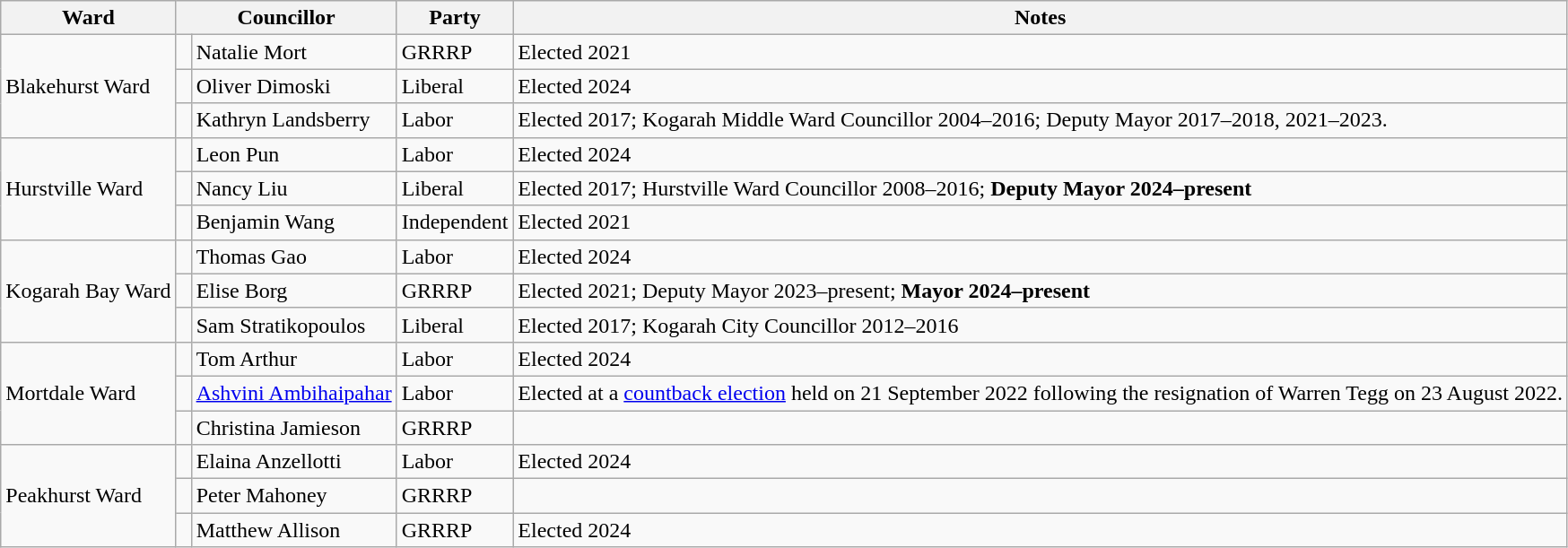<table class="wikitable">
<tr>
<th>Ward</th>
<th colspan="2">Councillor</th>
<th>Party</th>
<th>Notes</th>
</tr>
<tr>
<td rowspan="3">Blakehurst Ward</td>
<td> </td>
<td>Natalie Mort</td>
<td>GRRRP</td>
<td>Elected 2021</td>
</tr>
<tr>
<td> </td>
<td>Oliver Dimoski</td>
<td>Liberal</td>
<td>Elected 2024</td>
</tr>
<tr>
<td> </td>
<td>Kathryn Landsberry</td>
<td>Labor</td>
<td>Elected 2017; Kogarah Middle Ward Councillor 2004–2016; Deputy Mayor 2017–2018, 2021–2023.</td>
</tr>
<tr>
<td rowspan="3">Hurstville Ward</td>
<td> </td>
<td>Leon Pun</td>
<td>Labor</td>
<td>Elected 2024</td>
</tr>
<tr>
<td> </td>
<td>Nancy Liu</td>
<td>Liberal</td>
<td>Elected 2017; Hurstville Ward Councillor 2008–2016; <strong>Deputy Mayor 2024–present</strong></td>
</tr>
<tr>
<td> </td>
<td>Benjamin Wang</td>
<td>Independent</td>
<td>Elected 2021</td>
</tr>
<tr>
<td rowspan="3">Kogarah Bay Ward</td>
<td> </td>
<td>Thomas Gao</td>
<td>Labor</td>
<td>Elected 2024</td>
</tr>
<tr>
<td> </td>
<td>Elise Borg</td>
<td>GRRRP</td>
<td>Elected 2021; Deputy Mayor 2023–present; <strong>Mayor 2024–present</strong></td>
</tr>
<tr>
<td> </td>
<td>Sam Stratikopoulos</td>
<td>Liberal</td>
<td>Elected 2017; Kogarah City Councillor 2012–2016</td>
</tr>
<tr>
<td rowspan="3">Mortdale Ward</td>
<td> </td>
<td>Tom Arthur</td>
<td>Labor</td>
<td>Elected 2024</td>
</tr>
<tr>
<td> </td>
<td><a href='#'>Ashvini Ambihaipahar</a></td>
<td>Labor</td>
<td>Elected at a <a href='#'>countback election</a> held on 21 September 2022 following the resignation of Warren Tegg on 23 August 2022.</td>
</tr>
<tr>
<td> </td>
<td>Christina Jamieson</td>
<td>GRRRP</td>
<td></td>
</tr>
<tr>
<td rowspan="3">Peakhurst Ward</td>
<td> </td>
<td>Elaina Anzellotti</td>
<td>Labor</td>
<td>Elected 2024</td>
</tr>
<tr>
<td> </td>
<td>Peter Mahoney</td>
<td>GRRRP</td>
<td></td>
</tr>
<tr>
<td> </td>
<td>Matthew Allison</td>
<td>GRRRP</td>
<td>Elected 2024</td>
</tr>
</table>
